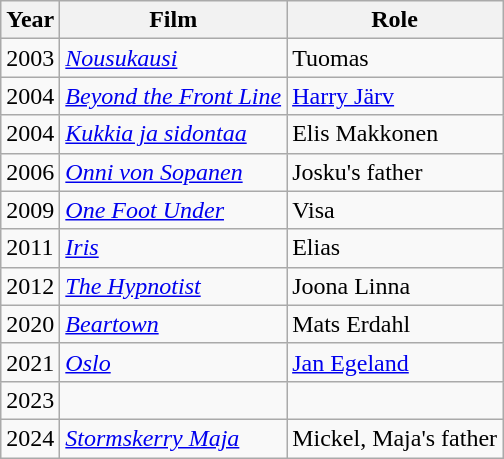<table class="wikitable sortable">
<tr>
<th>Year</th>
<th>Film</th>
<th>Role</th>
</tr>
<tr>
<td>2003</td>
<td><em><a href='#'>Nousukausi</a></em></td>
<td>Tuomas</td>
</tr>
<tr>
<td>2004</td>
<td><em><a href='#'>Beyond the Front Line</a></em></td>
<td><a href='#'>Harry Järv</a></td>
</tr>
<tr>
<td>2004</td>
<td><em><a href='#'>Kukkia ja sidontaa</a></em></td>
<td>Elis Makkonen</td>
</tr>
<tr>
<td>2006</td>
<td><em><a href='#'>Onni von Sopanen</a></em></td>
<td>Josku's father</td>
</tr>
<tr>
<td>2009</td>
<td><em><a href='#'>One Foot Under</a></em></td>
<td>Visa</td>
</tr>
<tr>
<td>2011</td>
<td><em><a href='#'>Iris</a></em></td>
<td>Elias</td>
</tr>
<tr>
<td>2012</td>
<td><em><a href='#'>The Hypnotist</a></em></td>
<td>Joona Linna</td>
</tr>
<tr>
<td>2020</td>
<td><em><a href='#'>Beartown</a></em></td>
<td>Mats Erdahl</td>
</tr>
<tr>
<td>2021</td>
<td><em><a href='#'>Oslo</a></em></td>
<td><a href='#'>Jan Egeland</a></td>
</tr>
<tr>
<td>2023</td>
<td></td>
<td></td>
</tr>
<tr>
<td>2024</td>
<td><em><a href='#'>Stormskerry Maja</a></em></td>
<td>Mickel, Maja's father</td>
</tr>
</table>
